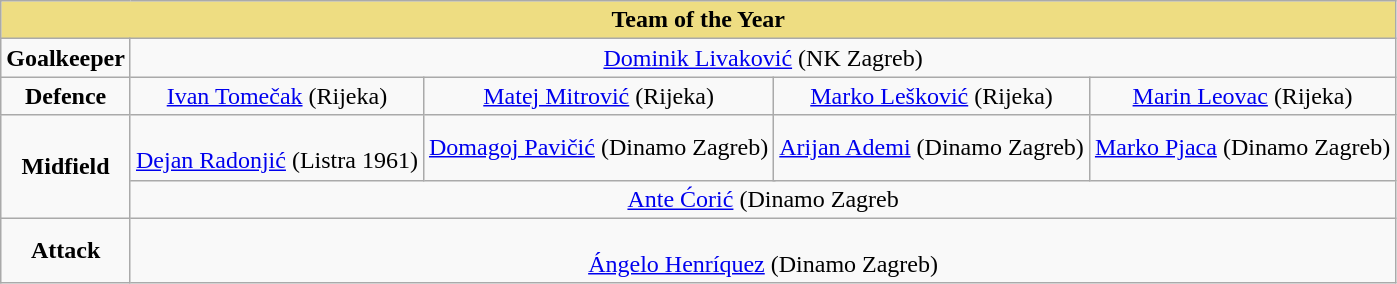<table class="wikitable" style="text-align:center">
<tr>
<th style="background-color: #eedd82"     colspan="6">Team of the Year</th>
</tr>
<tr>
<td><strong>Goalkeeper</strong></td>
<td colspan="5"> <a href='#'>Dominik Livaković</a> (NK Zagreb)</td>
</tr>
<tr>
<td><strong>Defence</strong></td>
<td> <a href='#'>Ivan Tomečak</a> (Rijeka)</td>
<td> <a href='#'>Matej Mitrović</a> (Rijeka)</td>
<td colspan="2"> <a href='#'>Marko Lešković</a> (Rijeka)</td>
<td> <a href='#'>Marin Leovac</a> (Rijeka)</td>
</tr>
<tr>
<td rowspan="2"><strong>Midfield</strong></td>
<td><br> <a href='#'>Dejan Radonjić</a> (Listra 1961)</td>
<td colspan="2"> <a href='#'>Domagoj Pavičić</a> (Dinamo Zagreb)</td>
<td> <a href='#'>Arijan Ademi</a> (Dinamo Zagreb)</td>
<td> <a href='#'>Marko Pjaca</a> (Dinamo Zagreb)</td>
</tr>
<tr>
<td colspan="5">  <a href='#'>Ante Ćorić</a> (Dinamo Zagreb</td>
</tr>
<tr>
<td><strong>Attack</strong></td>
<td colspan="5"><br> <a href='#'>Ángelo Henríquez</a> (Dinamo Zagreb)</td>
</tr>
</table>
